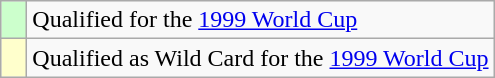<table class="wikitable" style="text-align: left;">
<tr>
<td width=10px bgcolor=#ccffcc></td>
<td>Qualified for the <a href='#'>1999 World Cup</a></td>
</tr>
<tr>
<td width=10px bgcolor=#ffffcc></td>
<td>Qualified as Wild Card for the <a href='#'>1999 World Cup</a></td>
</tr>
</table>
